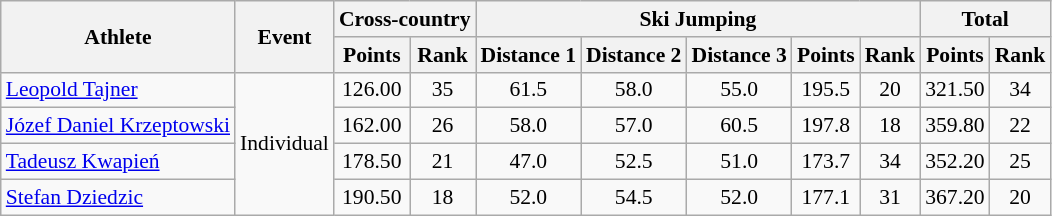<table class="wikitable" style="font-size:90%">
<tr>
<th rowspan="2">Athlete</th>
<th rowspan="2">Event</th>
<th colspan="2">Cross-country</th>
<th colspan="5">Ski Jumping</th>
<th colspan="2">Total</th>
</tr>
<tr>
<th>Points</th>
<th>Rank</th>
<th>Distance 1</th>
<th>Distance 2</th>
<th>Distance 3</th>
<th>Points</th>
<th>Rank</th>
<th>Points</th>
<th>Rank</th>
</tr>
<tr>
<td><a href='#'>Leopold Tajner</a></td>
<td rowspan="4">Individual</td>
<td align="center">126.00</td>
<td align="center">35</td>
<td align="center">61.5</td>
<td align="center">58.0</td>
<td align="center">55.0</td>
<td align="center">195.5</td>
<td align="center">20</td>
<td align="center">321.50</td>
<td align="center">34</td>
</tr>
<tr>
<td><a href='#'>Józef Daniel Krzeptowski</a></td>
<td align="center">162.00</td>
<td align="center">26</td>
<td align="center">58.0</td>
<td align="center">57.0</td>
<td align="center">60.5</td>
<td align="center">197.8</td>
<td align="center">18</td>
<td align="center">359.80</td>
<td align="center">22</td>
</tr>
<tr>
<td><a href='#'>Tadeusz Kwapień</a></td>
<td align="center">178.50</td>
<td align="center">21</td>
<td align="center">47.0</td>
<td align="center">52.5</td>
<td align="center">51.0</td>
<td align="center">173.7</td>
<td align="center">34</td>
<td align="center">352.20</td>
<td align="center">25</td>
</tr>
<tr>
<td><a href='#'>Stefan Dziedzic</a></td>
<td align="center">190.50</td>
<td align="center">18</td>
<td align="center">52.0</td>
<td align="center">54.5</td>
<td align="center">52.0</td>
<td align="center">177.1</td>
<td align="center">31</td>
<td align="center">367.20</td>
<td align="center">20</td>
</tr>
</table>
